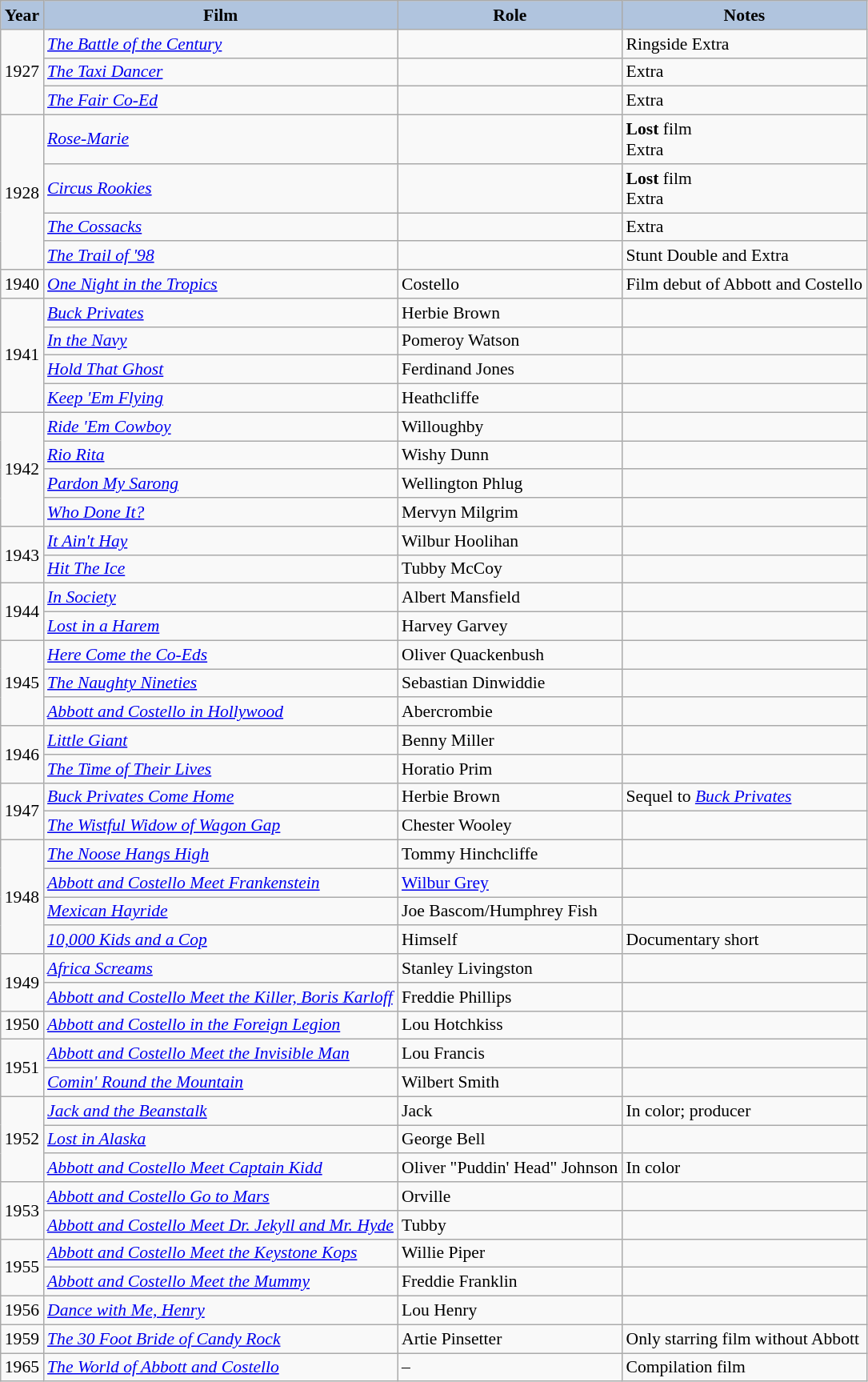<table class="wikitable" style="font-size:90%;">
<tr>
<th style="background:#B0C4DE;">Year</th>
<th style="background:#B0C4DE;">Film</th>
<th style="background:#B0C4DE;">Role</th>
<th style="background:#B0C4DE;">Notes</th>
</tr>
<tr>
<td rowspan=3>1927</td>
<td><em><a href='#'>The Battle of the Century</a></em></td>
<td></td>
<td>Ringside Extra</td>
</tr>
<tr>
<td><em><a href='#'>The Taxi Dancer</a></em></td>
<td></td>
<td>Extra</td>
</tr>
<tr>
<td><em><a href='#'>The Fair Co-Ed</a></em></td>
<td></td>
<td>Extra</td>
</tr>
<tr>
<td rowspan=4>1928</td>
<td><em><a href='#'>Rose-Marie</a></em></td>
<td></td>
<td><strong>Lost</strong> film <br> Extra</td>
</tr>
<tr>
<td><em><a href='#'>Circus Rookies</a></em></td>
<td></td>
<td><strong>Lost</strong> film <br> Extra</td>
</tr>
<tr>
<td><em><a href='#'>The Cossacks</a></em></td>
<td></td>
<td>Extra</td>
</tr>
<tr>
<td><em><a href='#'>The Trail of '98</a></em></td>
<td></td>
<td>Stunt Double and Extra</td>
</tr>
<tr>
<td>1940</td>
<td><em><a href='#'>One Night in the Tropics</a></em></td>
<td>Costello</td>
<td>Film debut of Abbott and Costello</td>
</tr>
<tr>
<td rowspan=4>1941</td>
<td><em><a href='#'>Buck Privates</a></em></td>
<td>Herbie Brown</td>
<td></td>
</tr>
<tr>
<td><em><a href='#'>In the Navy</a></em></td>
<td>Pomeroy Watson</td>
<td></td>
</tr>
<tr>
<td><em><a href='#'>Hold That Ghost</a></em></td>
<td>Ferdinand Jones</td>
<td></td>
</tr>
<tr>
<td><em><a href='#'>Keep 'Em Flying</a></em></td>
<td>Heathcliffe</td>
<td></td>
</tr>
<tr>
<td rowspan=4>1942</td>
<td><em><a href='#'>Ride 'Em Cowboy</a></em></td>
<td>Willoughby</td>
<td></td>
</tr>
<tr>
<td><em><a href='#'>Rio Rita</a></em></td>
<td>Wishy Dunn</td>
<td></td>
</tr>
<tr>
<td><em><a href='#'>Pardon My Sarong</a></em></td>
<td>Wellington Phlug</td>
<td></td>
</tr>
<tr>
<td><em><a href='#'>Who Done It?</a></em></td>
<td>Mervyn Milgrim</td>
<td></td>
</tr>
<tr>
<td rowspan=2>1943</td>
<td><em><a href='#'>It Ain't Hay</a></em></td>
<td>Wilbur Hoolihan</td>
<td></td>
</tr>
<tr>
<td><em><a href='#'>Hit The Ice</a></em></td>
<td>Tubby McCoy</td>
<td></td>
</tr>
<tr>
<td rowspan=2>1944</td>
<td><em><a href='#'>In Society</a></em></td>
<td>Albert Mansfield</td>
<td></td>
</tr>
<tr>
<td><em><a href='#'>Lost in a Harem</a></em></td>
<td>Harvey Garvey</td>
<td></td>
</tr>
<tr>
<td rowspan=3>1945</td>
<td><em><a href='#'>Here Come the Co-Eds</a></em></td>
<td>Oliver Quackenbush</td>
<td></td>
</tr>
<tr>
<td><em><a href='#'>The Naughty Nineties</a></em></td>
<td>Sebastian Dinwiddie</td>
<td></td>
</tr>
<tr>
<td><em><a href='#'>Abbott and Costello in Hollywood</a></em></td>
<td>Abercrombie</td>
<td></td>
</tr>
<tr>
<td rowspan=2>1946</td>
<td><em><a href='#'>Little Giant</a></em></td>
<td>Benny Miller</td>
<td></td>
</tr>
<tr>
<td><em><a href='#'>The Time of Their Lives</a></em></td>
<td>Horatio Prim</td>
<td></td>
</tr>
<tr>
<td rowspan=2>1947</td>
<td><em><a href='#'>Buck Privates Come Home</a></em></td>
<td>Herbie Brown</td>
<td>Sequel to <em><a href='#'>Buck Privates</a></em></td>
</tr>
<tr>
<td><em><a href='#'>The Wistful Widow of Wagon Gap</a></em></td>
<td>Chester Wooley</td>
<td></td>
</tr>
<tr>
<td rowspan=4>1948</td>
<td><em><a href='#'>The Noose Hangs High</a></em></td>
<td>Tommy Hinchcliffe</td>
<td></td>
</tr>
<tr>
<td><em><a href='#'>Abbott and Costello Meet Frankenstein</a></em></td>
<td><a href='#'>Wilbur Grey</a></td>
<td></td>
</tr>
<tr>
<td><em><a href='#'>Mexican Hayride</a></em></td>
<td>Joe Bascom/Humphrey Fish</td>
<td></td>
</tr>
<tr>
<td><em><a href='#'>10,000 Kids and a Cop</a></em></td>
<td>Himself</td>
<td>Documentary short</td>
</tr>
<tr>
<td rowspan=2>1949</td>
<td><em><a href='#'>Africa Screams</a></em></td>
<td>Stanley Livingston</td>
<td></td>
</tr>
<tr>
<td><em><a href='#'>Abbott and Costello Meet the Killer, Boris Karloff</a></em></td>
<td>Freddie Phillips</td>
<td></td>
</tr>
<tr>
<td>1950</td>
<td><em><a href='#'>Abbott and Costello in the Foreign Legion</a></em></td>
<td>Lou Hotchkiss</td>
<td></td>
</tr>
<tr>
<td rowspan=2>1951</td>
<td><em><a href='#'>Abbott and Costello Meet the Invisible Man</a></em></td>
<td>Lou Francis</td>
<td></td>
</tr>
<tr>
<td><em><a href='#'>Comin' Round the Mountain</a></em></td>
<td>Wilbert Smith</td>
<td></td>
</tr>
<tr>
<td rowspan=3>1952</td>
<td><em><a href='#'>Jack and the Beanstalk</a></em></td>
<td>Jack</td>
<td>In color; producer</td>
</tr>
<tr>
<td><em><a href='#'>Lost in Alaska</a></em></td>
<td>George Bell</td>
<td></td>
</tr>
<tr>
<td><em><a href='#'>Abbott and Costello Meet Captain Kidd</a></em></td>
<td>Oliver "Puddin' Head" Johnson</td>
<td>In color</td>
</tr>
<tr>
<td rowspan=2>1953</td>
<td><em><a href='#'>Abbott and Costello Go to Mars</a></em></td>
<td>Orville</td>
<td></td>
</tr>
<tr>
<td><em><a href='#'>Abbott and Costello Meet Dr. Jekyll and Mr. Hyde</a></em></td>
<td>Tubby</td>
<td></td>
</tr>
<tr>
<td rowspan=2>1955</td>
<td><em><a href='#'>Abbott and Costello Meet the Keystone Kops</a></em></td>
<td>Willie Piper</td>
<td></td>
</tr>
<tr>
<td><em><a href='#'>Abbott and Costello Meet the Mummy</a></em></td>
<td>Freddie Franklin</td>
<td></td>
</tr>
<tr>
<td>1956</td>
<td><em><a href='#'>Dance with Me, Henry</a></em></td>
<td>Lou Henry</td>
<td></td>
</tr>
<tr>
<td>1959</td>
<td><em><a href='#'>The 30 Foot Bride of Candy Rock</a></em></td>
<td>Artie Pinsetter</td>
<td>Only starring film without Abbott</td>
</tr>
<tr>
<td>1965</td>
<td><em><a href='#'>The World of Abbott and Costello</a></em></td>
<td>–</td>
<td>Compilation film</td>
</tr>
</table>
